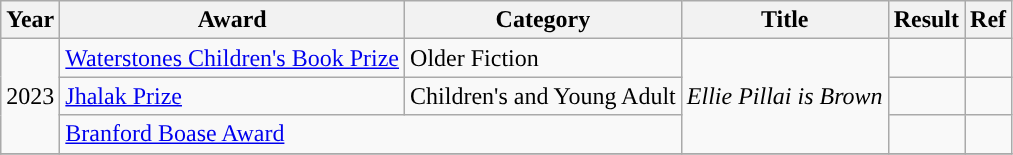<table class="wikitable sortable">
<tr>
<th>Year</th>
<th>Award</th>
<th>Category</th>
<th>Title</th>
<th>Result</th>
<th>Ref</th>
</tr>
<tr>
<td rowspan="3">2023</td>
<td><a href='#'>Waterstones Children's Book Prize</a></td>
<td>Older Fiction</td>
<td rowspan="3"><em>Ellie Pillai is Brown</em></td>
<td></td>
<td></td>
</tr>
<tr>
<td><a href='#'>Jhalak Prize</a></td>
<td>Children's and Young Adult</td>
<td></td>
<td></td>
</tr>
<tr>
<td colspan="2"><a href='#'>Branford Boase Award</a></td>
<td></td>
<td></td>
</tr>
<tr>
</tr>
</table>
